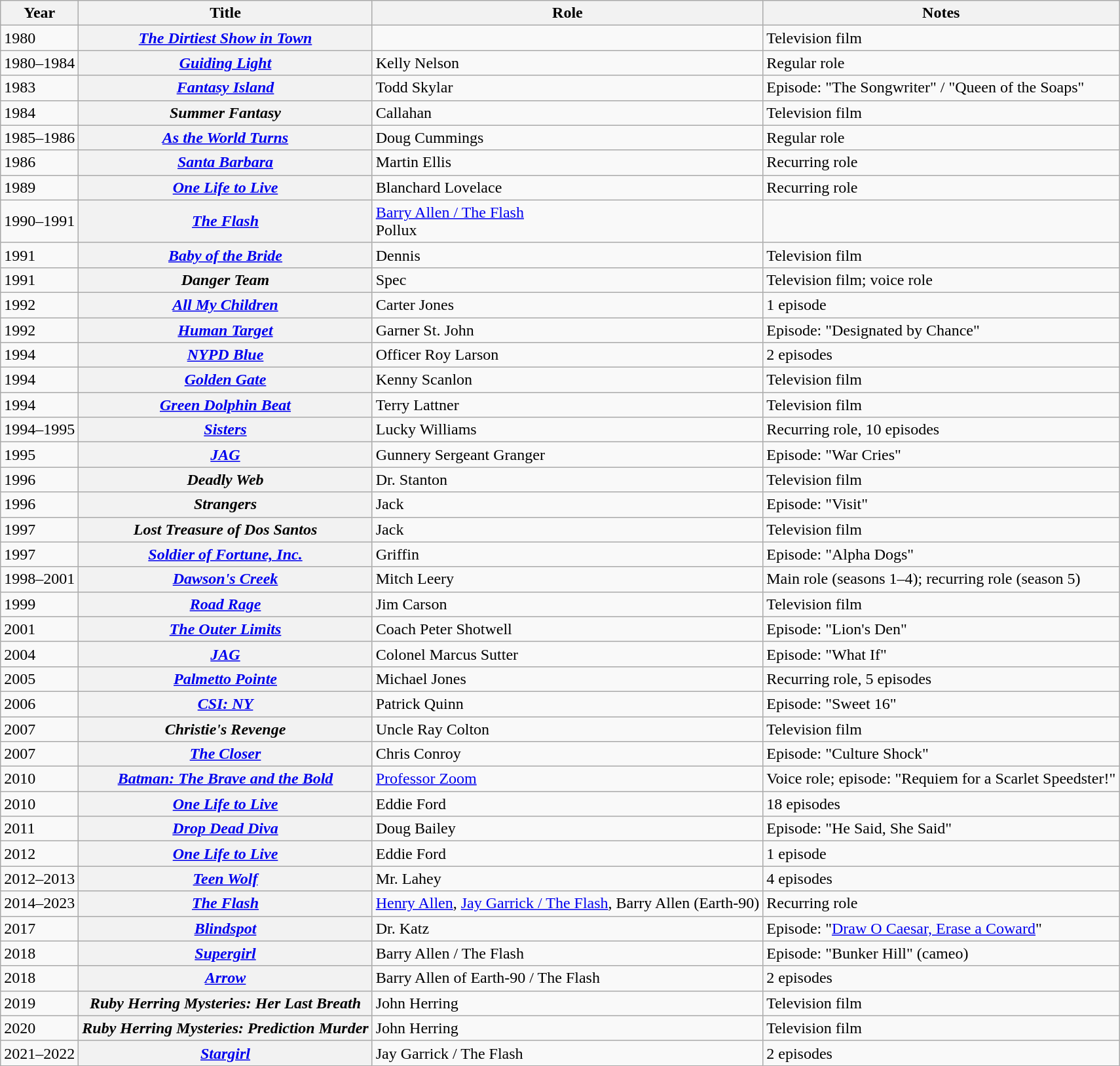<table class="wikitable plainrowheaders sortable">
<tr>
<th scope="col">Year</th>
<th scope="col">Title</th>
<th scope="col">Role</th>
<th scope="col" class="unsortable">Notes</th>
</tr>
<tr>
<td>1980</td>
<th scope="row"><em><a href='#'>The Dirtiest Show in Town</a></em></th>
<td></td>
<td>Television film</td>
</tr>
<tr>
<td>1980–1984</td>
<th scope="row"><em><a href='#'>Guiding Light</a></em></th>
<td>Kelly Nelson</td>
<td>Regular role</td>
</tr>
<tr>
<td>1983</td>
<th scope="row"><em><a href='#'>Fantasy Island</a></em></th>
<td>Todd Skylar</td>
<td>Episode: "The Songwriter" / "Queen of the Soaps"</td>
</tr>
<tr>
<td>1984</td>
<th scope="row"><em>Summer Fantasy</em></th>
<td>Callahan</td>
<td>Television film</td>
</tr>
<tr>
<td>1985–1986</td>
<th scope="row"><em><a href='#'>As the World Turns</a></em></th>
<td>Doug Cummings</td>
<td>Regular role</td>
</tr>
<tr>
<td>1986</td>
<th scope="row"><em><a href='#'>Santa Barbara</a></em></th>
<td>Martin Ellis</td>
<td>Recurring role</td>
</tr>
<tr>
<td>1989</td>
<th scope="row"><em><a href='#'>One Life to Live</a></em></th>
<td>Blanchard Lovelace</td>
<td>Recurring role</td>
</tr>
<tr>
<td>1990–1991</td>
<th scope="row"><em><a href='#'>The Flash</a></em></th>
<td><a href='#'>Barry Allen / The Flash</a><br>Pollux</td>
<td></td>
</tr>
<tr>
<td>1991</td>
<th scope="row"><em><a href='#'>Baby of the Bride</a></em></th>
<td>Dennis</td>
<td>Television film</td>
</tr>
<tr>
<td>1991</td>
<th scope="row"><em>Danger Team</em></th>
<td>Spec</td>
<td>Television film; voice role</td>
</tr>
<tr>
<td>1992</td>
<th scope="row"><em><a href='#'>All My Children</a></em></th>
<td>Carter Jones</td>
<td>1 episode</td>
</tr>
<tr>
<td>1992</td>
<th scope="row"><em><a href='#'>Human Target</a></em></th>
<td>Garner St. John</td>
<td>Episode: "Designated by Chance"</td>
</tr>
<tr>
<td>1994</td>
<th scope="row"><em><a href='#'>NYPD Blue</a></em></th>
<td>Officer Roy Larson</td>
<td>2 episodes</td>
</tr>
<tr>
<td>1994</td>
<th scope="row"><em><a href='#'>Golden Gate</a></em></th>
<td>Kenny Scanlon</td>
<td>Television film</td>
</tr>
<tr>
<td>1994</td>
<th scope="row"><em><a href='#'>Green Dolphin Beat</a></em></th>
<td>Terry Lattner</td>
<td>Television film</td>
</tr>
<tr>
<td>1994–1995</td>
<th scope="row"><em><a href='#'>Sisters</a></em></th>
<td>Lucky Williams</td>
<td>Recurring role, 10 episodes</td>
</tr>
<tr>
<td>1995</td>
<th scope="row"><em><a href='#'>JAG</a></em></th>
<td>Gunnery Sergeant Granger</td>
<td>Episode: "War Cries"</td>
</tr>
<tr>
<td>1996</td>
<th scope="row"><em>Deadly Web</em></th>
<td>Dr. Stanton</td>
<td>Television film</td>
</tr>
<tr>
<td>1996</td>
<th scope="row"><em>Strangers</em></th>
<td>Jack</td>
<td>Episode: "Visit"</td>
</tr>
<tr>
<td>1997</td>
<th scope="row"><em>Lost Treasure of Dos Santos</em></th>
<td>Jack</td>
<td>Television film</td>
</tr>
<tr>
<td>1997</td>
<th scope="row"><em><a href='#'>Soldier of Fortune, Inc.</a></em></th>
<td>Griffin</td>
<td>Episode: "Alpha Dogs"</td>
</tr>
<tr>
<td>1998–2001</td>
<th scope="row"><em><a href='#'>Dawson's Creek</a></em></th>
<td>Mitch Leery</td>
<td>Main role (seasons 1–4); recurring role (season 5)</td>
</tr>
<tr>
<td>1999</td>
<th scope="row"><em><a href='#'>Road Rage</a></em></th>
<td>Jim Carson</td>
<td>Television film</td>
</tr>
<tr>
<td>2001</td>
<th scope="row"><em><a href='#'>The Outer Limits</a></em></th>
<td>Coach Peter Shotwell</td>
<td>Episode: "Lion's Den"</td>
</tr>
<tr>
<td>2004</td>
<th scope="row"><em><a href='#'>JAG</a></em></th>
<td>Colonel Marcus Sutter</td>
<td>Episode: "What If"</td>
</tr>
<tr>
<td>2005</td>
<th scope="row"><em><a href='#'>Palmetto Pointe</a></em></th>
<td>Michael Jones</td>
<td>Recurring role, 5 episodes</td>
</tr>
<tr>
<td>2006</td>
<th scope="row"><em><a href='#'>CSI: NY</a></em></th>
<td>Patrick Quinn</td>
<td>Episode: "Sweet 16"</td>
</tr>
<tr>
<td>2007</td>
<th scope="row"><em>Christie's Revenge</em></th>
<td>Uncle Ray Colton</td>
<td>Television film</td>
</tr>
<tr>
<td>2007</td>
<th scope="row"><em><a href='#'>The Closer</a></em></th>
<td>Chris Conroy</td>
<td>Episode: "Culture Shock"</td>
</tr>
<tr>
<td>2010</td>
<th scope="row"><em><a href='#'>Batman: The Brave and the Bold</a></em></th>
<td><a href='#'>Professor Zoom</a></td>
<td>Voice role; episode: "Requiem for a Scarlet Speedster!"</td>
</tr>
<tr>
<td>2010</td>
<th scope="row"><em><a href='#'>One Life to Live</a></em></th>
<td>Eddie Ford</td>
<td>18 episodes</td>
</tr>
<tr>
<td>2011</td>
<th scope="row"><em><a href='#'>Drop Dead Diva</a></em></th>
<td>Doug Bailey</td>
<td>Episode: "He Said, She Said"</td>
</tr>
<tr>
<td>2012</td>
<th scope="row"><em><a href='#'>One Life to Live</a></em></th>
<td>Eddie Ford</td>
<td>1 episode</td>
</tr>
<tr>
<td>2012–2013</td>
<th scope="row"><em><a href='#'>Teen Wolf</a></em></th>
<td>Mr. Lahey</td>
<td>4 episodes</td>
</tr>
<tr>
<td>2014–2023</td>
<th scope="row"><em><a href='#'>The Flash</a></em></th>
<td><a href='#'>Henry Allen</a>, <a href='#'>Jay Garrick / The Flash</a>, Barry Allen (Earth-90)</td>
<td>Recurring role</td>
</tr>
<tr>
<td>2017</td>
<th scope="row"><em><a href='#'>Blindspot</a></em></th>
<td>Dr. Katz</td>
<td>Episode: "<a href='#'>Draw O Caesar, Erase a Coward</a>"</td>
</tr>
<tr>
<td>2018</td>
<th scope="row"><em><a href='#'>Supergirl</a></em></th>
<td>Barry Allen / The Flash</td>
<td>Episode: "Bunker Hill" (cameo)</td>
</tr>
<tr>
<td>2018</td>
<th scope="row"><em><a href='#'>Arrow</a></em></th>
<td>Barry Allen of Earth-90 / The Flash</td>
<td>2 episodes</td>
</tr>
<tr>
<td>2019</td>
<th scope="row"><em>Ruby Herring Mysteries: Her Last Breath </em></th>
<td>John Herring</td>
<td>Television film</td>
</tr>
<tr>
<td>2020</td>
<th scope="row"><em>Ruby Herring Mysteries: Prediction Murder </em></th>
<td>John Herring</td>
<td>Television film</td>
</tr>
<tr>
<td>2021–2022</td>
<th scope="row"><em><a href='#'>Stargirl</a> </em></th>
<td>Jay Garrick / The Flash</td>
<td>2 episodes</td>
</tr>
</table>
